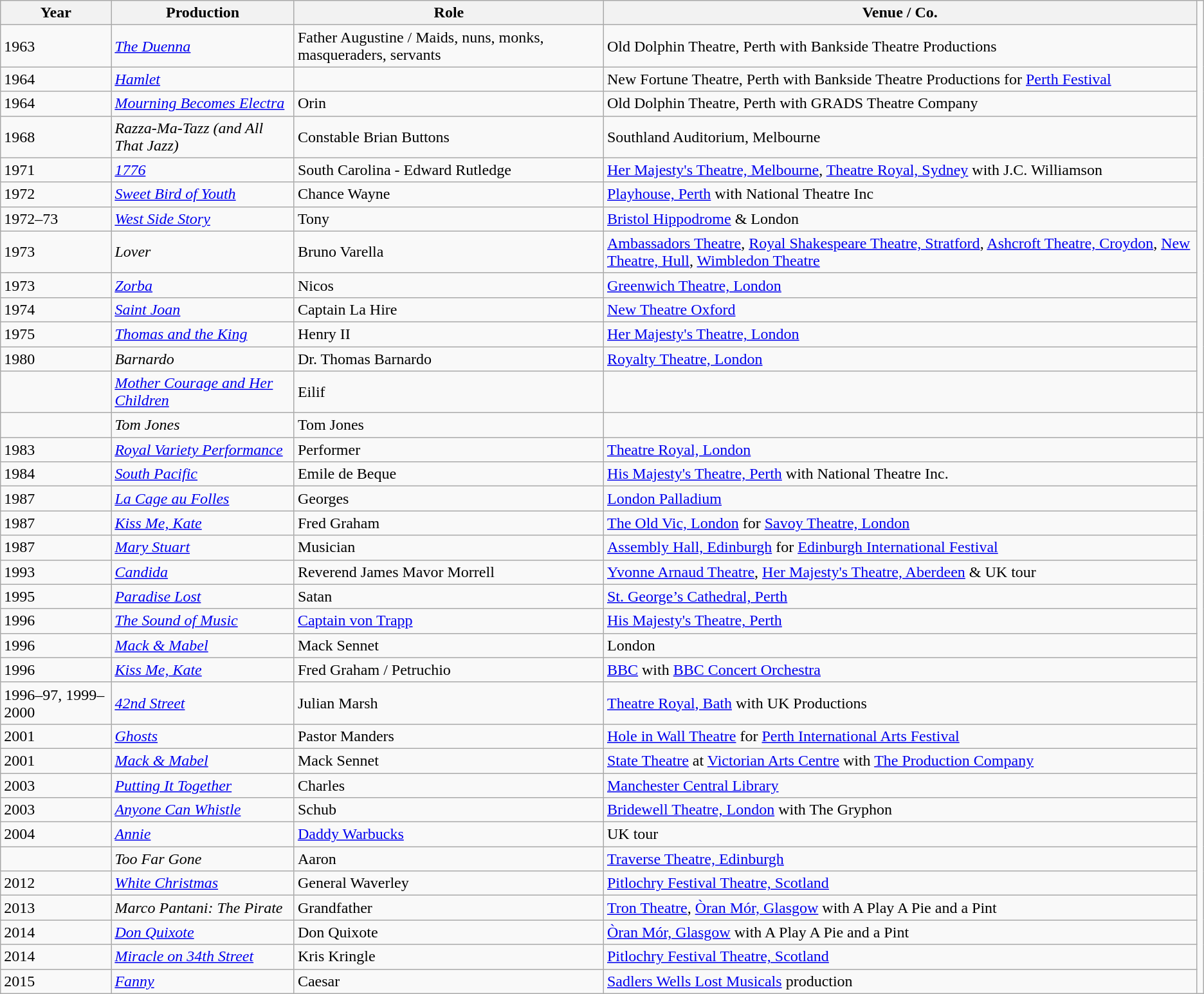<table class="wikitable sortable">
<tr>
<th>Year</th>
<th>Production</th>
<th>Role</th>
<th>Venue / Co.</th>
</tr>
<tr>
<td>1963</td>
<td><em><a href='#'>The Duenna</a></em></td>
<td>Father Augustine / Maids, nuns, monks, masqueraders, servants</td>
<td>Old Dolphin Theatre, Perth with Bankside Theatre Productions</td>
</tr>
<tr>
<td>1964</td>
<td><em><a href='#'>Hamlet</a></em></td>
<td></td>
<td>New Fortune Theatre, Perth with Bankside Theatre Productions for <a href='#'>Perth Festival</a></td>
</tr>
<tr>
<td>1964</td>
<td><em><a href='#'>Mourning Becomes Electra</a></em></td>
<td>Orin</td>
<td>Old Dolphin Theatre, Perth with GRADS Theatre Company</td>
</tr>
<tr>
<td>1968</td>
<td><em>Razza-Ma-Tazz (and All That Jazz)</em></td>
<td>Constable Brian Buttons</td>
<td>Southland Auditorium, Melbourne</td>
</tr>
<tr>
<td>1971</td>
<td><em><a href='#'>1776</a></em></td>
<td>South Carolina - Edward Rutledge</td>
<td><a href='#'>Her Majesty's Theatre, Melbourne</a>, <a href='#'>Theatre Royal, Sydney</a> with J.C. Williamson</td>
</tr>
<tr>
<td>1972</td>
<td><em><a href='#'>Sweet Bird of Youth</a></em></td>
<td>Chance Wayne</td>
<td><a href='#'>Playhouse, Perth</a> with National Theatre Inc</td>
</tr>
<tr>
<td>1972–73</td>
<td><em><a href='#'>West Side Story</a></em></td>
<td>Tony</td>
<td><a href='#'>Bristol Hippodrome</a> & London</td>
</tr>
<tr>
<td>1973</td>
<td><em>Lover</em></td>
<td>Bruno Varella</td>
<td><a href='#'>Ambassadors Theatre</a>, <a href='#'>Royal Shakespeare Theatre, Stratford</a>, <a href='#'>Ashcroft Theatre, Croydon</a>, <a href='#'>New Theatre, Hull</a>, <a href='#'>Wimbledon Theatre</a></td>
</tr>
<tr>
<td>1973</td>
<td><em><a href='#'>Zorba</a></em></td>
<td>Nicos</td>
<td><a href='#'>Greenwich Theatre, London</a></td>
</tr>
<tr>
<td>1974</td>
<td><em><a href='#'>Saint Joan</a></em></td>
<td>Captain La Hire</td>
<td><a href='#'>New Theatre Oxford</a></td>
</tr>
<tr>
<td>1975</td>
<td><em><a href='#'>Thomas and the King</a></em></td>
<td>Henry II</td>
<td><a href='#'> Her Majesty's Theatre, London</a></td>
</tr>
<tr>
<td>1980</td>
<td><em>Barnardo</em></td>
<td>Dr. Thomas Barnardo</td>
<td><a href='#'>Royalty Theatre, London</a></td>
</tr>
<tr>
<td></td>
<td><em><a href='#'>Mother Courage and Her Children</a></em></td>
<td>Eilif</td>
<td></td>
</tr>
<tr>
<td></td>
<td><em>Tom Jones</em></td>
<td>Tom Jones</td>
<td></td>
<td></td>
</tr>
<tr>
<td>1983</td>
<td><em><a href='#'>Royal Variety Performance</a></em></td>
<td>Performer</td>
<td><a href='#'>Theatre Royal, London</a></td>
</tr>
<tr>
<td>1984</td>
<td><em><a href='#'>South Pacific</a></em></td>
<td>Emile de Beque</td>
<td><a href='#'>His Majesty's Theatre, Perth</a> with National Theatre Inc.</td>
</tr>
<tr>
<td>1987</td>
<td><em><a href='#'>La Cage au Folles</a></em></td>
<td>Georges</td>
<td><a href='#'>London Palladium</a></td>
</tr>
<tr>
<td>1987</td>
<td><em><a href='#'>Kiss Me, Kate</a></em></td>
<td>Fred Graham</td>
<td><a href='#'>The Old Vic, London</a> for <a href='#'>Savoy Theatre, London</a></td>
</tr>
<tr>
<td>1987</td>
<td><em><a href='#'>Mary Stuart</a></em></td>
<td>Musician</td>
<td><a href='#'>Assembly Hall, Edinburgh</a> for <a href='#'>Edinburgh International Festival</a></td>
</tr>
<tr>
<td>1993</td>
<td><em><a href='#'>Candida</a></em></td>
<td>Reverend James Mavor Morrell</td>
<td><a href='#'>Yvonne Arnaud Theatre</a>, <a href='#'>Her Majesty's Theatre, Aberdeen</a> & UK tour</td>
</tr>
<tr>
<td>1995</td>
<td><em><a href='#'>Paradise Lost</a></em></td>
<td>Satan</td>
<td><a href='#'>St. George’s Cathedral, Perth</a></td>
</tr>
<tr>
<td>1996</td>
<td><em><a href='#'>The Sound of Music</a></em></td>
<td><a href='#'>Captain von Trapp</a></td>
<td><a href='#'>His Majesty's Theatre, Perth</a></td>
</tr>
<tr>
<td>1996</td>
<td><em><a href='#'>Mack & Mabel</a></em></td>
<td>Mack Sennet</td>
<td>London</td>
</tr>
<tr>
<td>1996</td>
<td><em><a href='#'>Kiss Me, Kate</a></em></td>
<td>Fred Graham / Petruchio</td>
<td><a href='#'>BBC</a> with <a href='#'>BBC Concert Orchestra</a></td>
</tr>
<tr>
<td>1996–97, 1999–2000</td>
<td><em><a href='#'>42nd Street</a></em></td>
<td>Julian Marsh</td>
<td><a href='#'>Theatre Royal, Bath</a> with UK Productions</td>
</tr>
<tr>
<td>2001</td>
<td><em><a href='#'>Ghosts</a></em></td>
<td>Pastor Manders</td>
<td><a href='#'>Hole in Wall Theatre</a>  for <a href='#'>Perth International Arts Festival</a></td>
</tr>
<tr>
<td>2001</td>
<td><em><a href='#'>Mack & Mabel</a></em></td>
<td>Mack Sennet</td>
<td><a href='#'>State Theatre</a> at <a href='#'>Victorian Arts Centre</a> with <a href='#'>The Production Company</a></td>
</tr>
<tr>
<td>2003</td>
<td><em><a href='#'>Putting It Together</a></em></td>
<td>Charles</td>
<td><a href='#'>Manchester Central Library</a></td>
</tr>
<tr>
<td>2003</td>
<td><em><a href='#'>Anyone Can Whistle</a></em></td>
<td>Schub</td>
<td><a href='#'>Bridewell Theatre, London</a> with The Gryphon</td>
</tr>
<tr>
<td>2004</td>
<td><em><a href='#'>Annie</a></em></td>
<td><a href='#'>Daddy Warbucks</a></td>
<td>UK tour</td>
</tr>
<tr>
<td></td>
<td><em>Too Far Gone</em></td>
<td>Aaron</td>
<td><a href='#'>Traverse Theatre, Edinburgh</a></td>
</tr>
<tr>
<td>2012</td>
<td><em><a href='#'>White Christmas</a></em></td>
<td>General Waverley</td>
<td><a href='#'>Pitlochry Festival Theatre, Scotland</a></td>
</tr>
<tr>
<td>2013</td>
<td><em>Marco Pantani: The Pirate</em></td>
<td>Grandfather</td>
<td><a href='#'>Tron Theatre</a>, <a href='#'> Òran Mór, Glasgow</a> with A Play A Pie and a Pint</td>
</tr>
<tr>
<td>2014</td>
<td><em><a href='#'>Don Quixote</a></em></td>
<td>Don Quixote</td>
<td><a href='#'> Òran Mór, Glasgow</a> with A Play A Pie and a Pint</td>
</tr>
<tr>
<td>2014</td>
<td><em><a href='#'>Miracle on 34th Street</a></em></td>
<td>Kris Kringle</td>
<td><a href='#'>Pitlochry Festival Theatre, Scotland</a></td>
</tr>
<tr>
<td>2015</td>
<td><em><a href='#'>Fanny</a></em></td>
<td>Caesar</td>
<td><a href='#'>Sadlers Wells Lost Musicals</a> production</td>
</tr>
</table>
